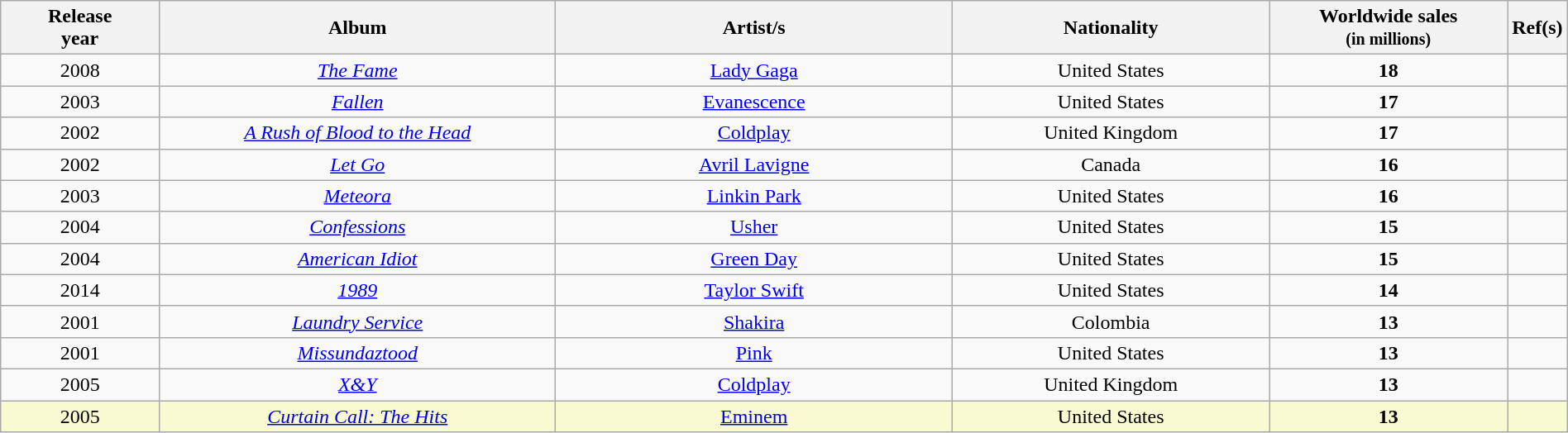<table class="wikitable sortable" style="width:100%; text-align:center;">
<tr>
<th style="width:10%;">Release<br>year</th>
<th style="width:25%;">Album</th>
<th style="width:25%;">Artist/s</th>
<th style="width:20%;">Nationality</th>
<th style="width:15%;">Worldwide sales<br><small>(in millions)</small></th>
<th style="width:1%;">Ref(s)</th>
</tr>
<tr>
<td>2008</td>
<td><em><a href='#'>The Fame</a></em></td>
<td><a href='#'>Lady Gaga</a></td>
<td>United States</td>
<td><strong>18</strong></td>
<td></td>
</tr>
<tr>
<td>2003</td>
<td><em><a href='#'>Fallen</a></em></td>
<td><a href='#'>Evanescence</a></td>
<td>United States</td>
<td><strong>17</strong></td>
<td></td>
</tr>
<tr>
<td>2002</td>
<td><em><a href='#'>A Rush of Blood to the Head</a></em></td>
<td><a href='#'>Coldplay</a></td>
<td>United Kingdom</td>
<td><strong>17</strong></td>
<td></td>
</tr>
<tr>
<td>2002</td>
<td><em><a href='#'>Let Go</a></em></td>
<td><a href='#'>Avril Lavigne</a></td>
<td setyle="text-align:center;">Canada</td>
<td><strong>16</strong></td>
<td></td>
</tr>
<tr>
<td>2003</td>
<td><em><a href='#'>Meteora</a></em></td>
<td><a href='#'>Linkin Park</a></td>
<td>United States</td>
<td><strong>16</strong></td>
<td></td>
</tr>
<tr>
<td>2004</td>
<td><em><a href='#'>Confessions</a></em></td>
<td><a href='#'>Usher</a></td>
<td>United States</td>
<td><strong>15</strong></td>
<td></td>
</tr>
<tr>
<td>2004</td>
<td><em><a href='#'>American Idiot</a></em></td>
<td><a href='#'>Green Day</a></td>
<td>United States</td>
<td><strong>15</strong></td>
<td></td>
</tr>
<tr>
<td>2014</td>
<td><em><a href='#'>1989</a></em></td>
<td><a href='#'>Taylor Swift</a></td>
<td>United States</td>
<td><strong>14</strong></td>
<td></td>
</tr>
<tr>
<td>2001</td>
<td><em><a href='#'>Laundry Service</a></em></td>
<td><a href='#'>Shakira</a></td>
<td>Colombia</td>
<td><strong>13</strong></td>
<td></td>
</tr>
<tr>
<td>2001</td>
<td><em><a href='#'>Missundaztood</a></em></td>
<td><a href='#'>Pink</a></td>
<td>United States</td>
<td><strong>13</strong></td>
<td></td>
</tr>
<tr>
<td>2005</td>
<td><em><a href='#'>X&Y</a></em></td>
<td><a href='#'>Coldplay</a></td>
<td>United Kingdom</td>
<td><strong>13</strong></td>
<td></td>
</tr>
<tr style="background:#FAFAD2">
<td>2005</td>
<td><em><a href='#'>Curtain Call: The Hits</a></em></td>
<td><a href='#'>Eminem</a></td>
<td>United States</td>
<td><strong>13</strong></td>
<td></td>
</tr>
</table>
